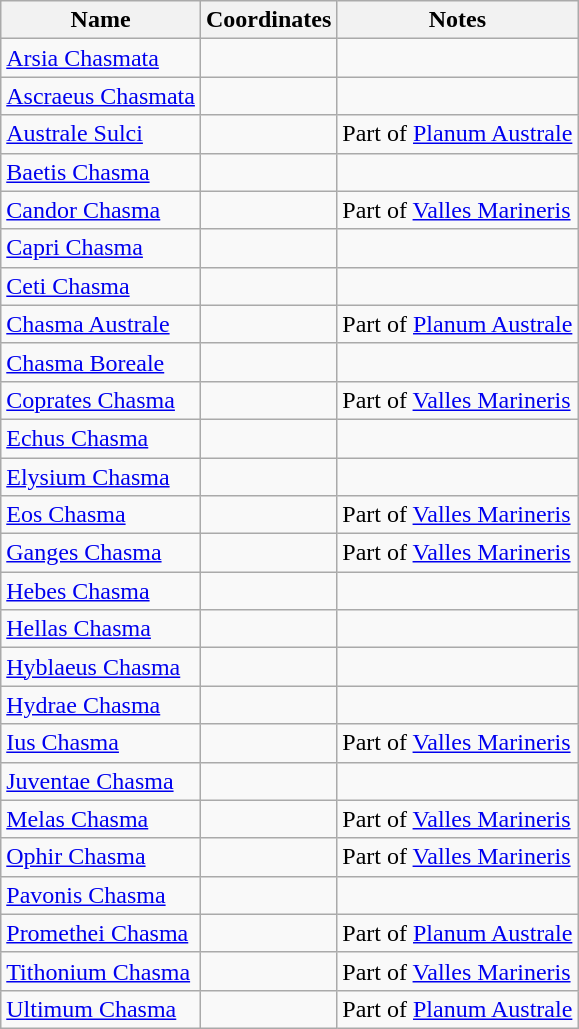<table class="wikitable">
<tr>
<th>Name</th>
<th>Coordinates</th>
<th>Notes</th>
</tr>
<tr>
<td><a href='#'>Arsia Chasmata</a></td>
<td></td>
<td></td>
</tr>
<tr>
<td><a href='#'>Ascraeus Chasmata</a></td>
<td></td>
<td></td>
</tr>
<tr>
<td><a href='#'>Australe Sulci</a></td>
<td></td>
<td>Part of <a href='#'>Planum Australe</a></td>
</tr>
<tr>
<td><a href='#'>Baetis Chasma</a></td>
<td></td>
<td></td>
</tr>
<tr>
<td><a href='#'>Candor Chasma</a></td>
<td></td>
<td>Part of <a href='#'>Valles Marineris</a></td>
</tr>
<tr>
<td><a href='#'>Capri Chasma</a></td>
<td></td>
<td></td>
</tr>
<tr>
<td><a href='#'>Ceti Chasma</a></td>
<td></td>
<td></td>
</tr>
<tr>
<td><a href='#'>Chasma Australe</a></td>
<td></td>
<td>Part of <a href='#'>Planum Australe</a></td>
</tr>
<tr>
<td><a href='#'>Chasma Boreale</a></td>
<td></td>
<td></td>
</tr>
<tr>
<td><a href='#'>Coprates Chasma</a></td>
<td></td>
<td>Part of <a href='#'>Valles Marineris</a></td>
</tr>
<tr>
<td><a href='#'>Echus Chasma</a></td>
<td></td>
<td></td>
</tr>
<tr>
<td><a href='#'>Elysium Chasma</a></td>
<td></td>
<td></td>
</tr>
<tr>
<td><a href='#'>Eos Chasma</a></td>
<td></td>
<td>Part of <a href='#'>Valles Marineris</a></td>
</tr>
<tr>
<td><a href='#'>Ganges Chasma</a></td>
<td></td>
<td>Part of <a href='#'>Valles Marineris</a></td>
</tr>
<tr>
<td><a href='#'>Hebes Chasma</a></td>
<td></td>
<td></td>
</tr>
<tr>
<td><a href='#'>Hellas Chasma</a></td>
<td></td>
<td></td>
</tr>
<tr>
<td><a href='#'>Hyblaeus Chasma</a></td>
<td></td>
<td></td>
</tr>
<tr>
<td><a href='#'>Hydrae Chasma</a></td>
<td></td>
<td></td>
</tr>
<tr>
<td><a href='#'>Ius Chasma</a></td>
<td></td>
<td>Part of <a href='#'>Valles Marineris</a></td>
</tr>
<tr>
<td><a href='#'>Juventae Chasma</a></td>
<td></td>
<td></td>
</tr>
<tr>
<td><a href='#'>Melas Chasma</a></td>
<td></td>
<td>Part of <a href='#'>Valles Marineris</a></td>
</tr>
<tr>
<td><a href='#'>Ophir Chasma</a></td>
<td></td>
<td>Part of <a href='#'>Valles Marineris</a></td>
</tr>
<tr>
<td><a href='#'>Pavonis Chasma</a></td>
<td></td>
<td></td>
</tr>
<tr>
<td><a href='#'>Promethei Chasma</a></td>
<td></td>
<td>Part of <a href='#'>Planum Australe</a></td>
</tr>
<tr>
<td><a href='#'>Tithonium Chasma</a></td>
<td></td>
<td>Part of <a href='#'>Valles Marineris</a></td>
</tr>
<tr>
<td><a href='#'>Ultimum Chasma</a></td>
<td></td>
<td>Part of <a href='#'>Planum Australe</a></td>
</tr>
</table>
